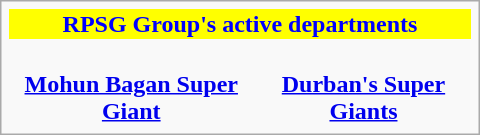<table class="infobox" style="width: 20em; font-size: 95%em;">
<tr style="color:blue; background: yellow; text-align:center;">
<th colspan="4” style="text-align: center">RPSG Group's active departments</th>
</tr>
<tr style="text-align: center">
<td><br><strong><a href='#'>Mohun Bagan Super Giant</a></strong></td>
<td><br><strong><a href='#'>Durban's Super Giants</a></strong></td>
</tr>
</table>
